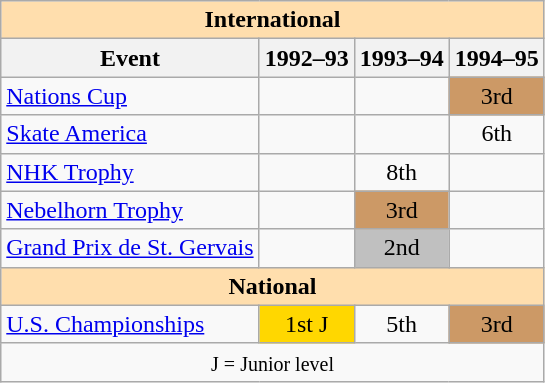<table class="wikitable" style="text-align:center">
<tr>
<th style="background-color: #ffdead; " colspan=4 align=center>International</th>
</tr>
<tr>
<th>Event</th>
<th>1992–93</th>
<th>1993–94</th>
<th>1994–95</th>
</tr>
<tr>
<td align=left><a href='#'>Nations Cup</a></td>
<td></td>
<td></td>
<td bgcolor=cc9966>3rd</td>
</tr>
<tr>
<td align=left><a href='#'>Skate America</a></td>
<td></td>
<td></td>
<td>6th</td>
</tr>
<tr>
<td align=left><a href='#'>NHK Trophy</a></td>
<td></td>
<td>8th</td>
<td></td>
</tr>
<tr>
<td align=left><a href='#'>Nebelhorn Trophy</a></td>
<td></td>
<td bgcolor=cc9966>3rd</td>
<td></td>
</tr>
<tr>
<td align=left><a href='#'>Grand Prix de St. Gervais</a></td>
<td></td>
<td bgcolor=silver>2nd</td>
<td></td>
</tr>
<tr>
<th style="background-color: #ffdead; " colspan=4 align=center>National</th>
</tr>
<tr>
<td align=left><a href='#'>U.S. Championships</a></td>
<td bgcolor=gold>1st J</td>
<td>5th</td>
<td bgcolor=cc9966>3rd</td>
</tr>
<tr>
<td colspan=4 align=center><small> J = Junior level </small></td>
</tr>
</table>
